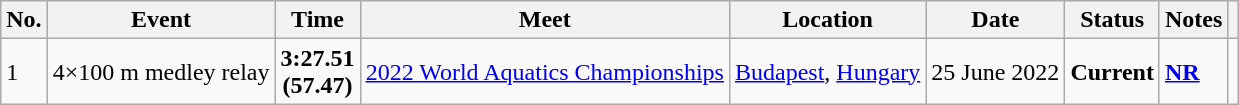<table class="wikitable">
<tr>
<th>No.</th>
<th>Event</th>
<th>Time</th>
<th>Meet</th>
<th>Location</th>
<th>Date</th>
<th>Status</th>
<th>Notes</th>
<th></th>
</tr>
<tr>
<td>1</td>
<td>4×100 m medley relay</td>
<td style="text-align:center;"><strong>3:27.51</strong><br><strong>(57.47)</strong></td>
<td><a href='#'>2022 World Aquatics Championships</a></td>
<td><a href='#'>Budapest</a>, <a href='#'>Hungary</a></td>
<td>25 June 2022</td>
<td style="text-align:center;"><strong>Current</strong></td>
<td><strong><a href='#'>NR</a></strong></td>
<td style="text-align:center;"></td>
</tr>
</table>
